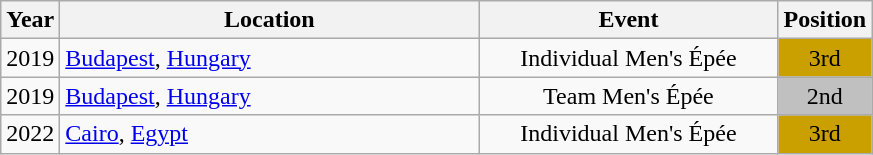<table class="wikitable" style="text-align:center;">
<tr>
<th>Year</th>
<th style="width:17em">Location</th>
<th style="width:12em">Event</th>
<th>Position</th>
</tr>
<tr>
<td>2019</td>
<td rowspan="1" align="left"> <a href='#'>Budapest</a>, <a href='#'>Hungary</a></td>
<td>Individual Men's Épée</td>
<td bgcolor="caramel">3rd</td>
</tr>
<tr>
<td>2019</td>
<td rowspan="1" align="left"> <a href='#'>Budapest</a>, <a href='#'>Hungary</a></td>
<td>Team Men's Épée</td>
<td bgcolor="silver">2nd</td>
</tr>
<tr>
<td>2022</td>
<td rowspan="1" align="left"> <a href='#'>Cairo</a>, <a href='#'>Egypt</a></td>
<td>Individual Men's Épée</td>
<td bgcolor="caramel">3rd</td>
</tr>
</table>
